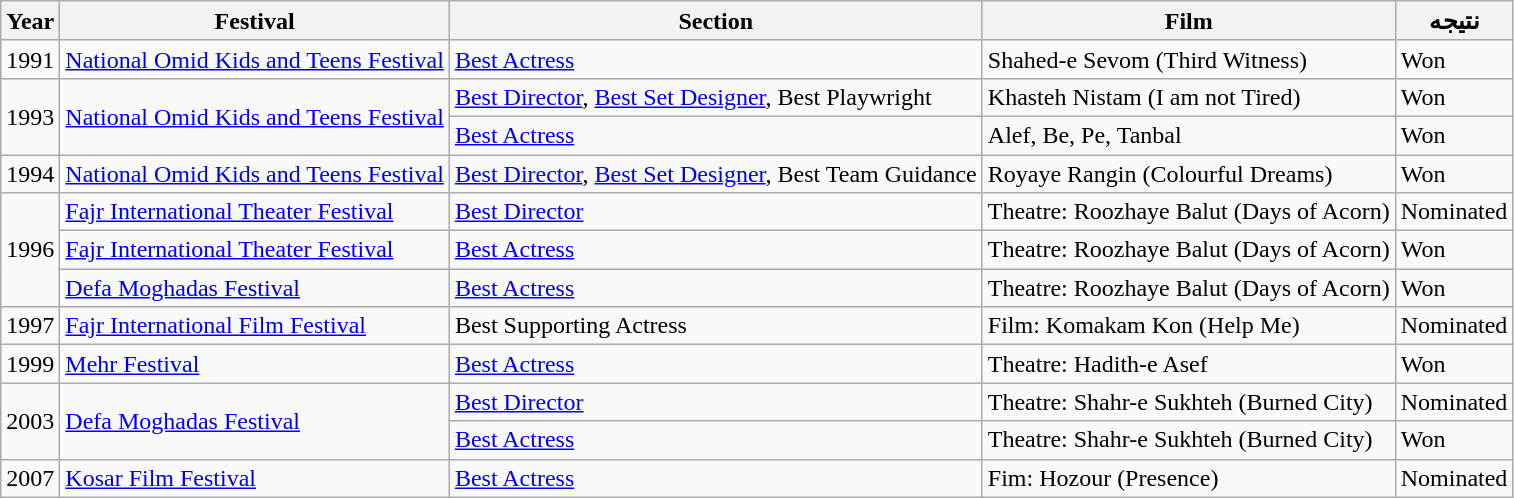<table class="wikitable sortable">
<tr>
<th>Year</th>
<th>Festival</th>
<th>Section</th>
<th>Film</th>
<th>نتیجه</th>
</tr>
<tr>
<td>1991</td>
<td><a href='#'>National Omid Kids and Teens Festival</a></td>
<td><a href='#'>Best Actress</a></td>
<td>Shahed-e Sevom (Third Witness)</td>
<td>Won</td>
</tr>
<tr>
<td rowspan="2">1993</td>
<td rowspan="2"><a href='#'>National Omid Kids and Teens Festival</a></td>
<td><a href='#'>Best Director</a>, <a href='#'>Best Set Designer</a>, Best Playwright</td>
<td>Khasteh Nistam (I am not Tired)</td>
<td>Won</td>
</tr>
<tr>
<td><a href='#'>Best Actress</a></td>
<td>Alef, Be, Pe, Tanbal</td>
<td>Won</td>
</tr>
<tr>
<td>1994</td>
<td><a href='#'>National Omid Kids and Teens Festival</a></td>
<td><a href='#'>Best Director</a>, <a href='#'>Best Set Designer</a>, Best Team Guidance</td>
<td>Royaye Rangin (Colourful Dreams)</td>
<td>Won</td>
</tr>
<tr>
<td rowspan="3">1996</td>
<td><a href='#'>Fajr International Theater Festival</a></td>
<td><a href='#'>Best Director</a></td>
<td>Theatre: Roozhaye Balut (Days of Acorn)</td>
<td>Nominated</td>
</tr>
<tr>
<td><a href='#'>Fajr International Theater Festival</a></td>
<td><a href='#'>Best Actress</a></td>
<td>Theatre: Roozhaye Balut (Days of Acorn)</td>
<td>Won</td>
</tr>
<tr>
<td><a href='#'>Defa Moghadas Festival</a></td>
<td><a href='#'>Best Actress</a></td>
<td>Theatre: Roozhaye Balut (Days of Acorn)</td>
<td>Won</td>
</tr>
<tr>
<td>1997</td>
<td><a href='#'>Fajr International Film Festival</a></td>
<td>Best Supporting Actress</td>
<td>Film: Komakam Kon (Help Me)</td>
<td>Nominated</td>
</tr>
<tr>
<td>1999</td>
<td><a href='#'>Mehr Festival</a></td>
<td><a href='#'>Best Actress</a></td>
<td>Theatre: Hadith-e Asef</td>
<td>Won</td>
</tr>
<tr>
<td rowspan="2">2003</td>
<td rowspan="2"><a href='#'>Defa Moghadas Festival</a></td>
<td><a href='#'>Best Director</a></td>
<td>Theatre: Shahr-e Sukhteh (Burned City)</td>
<td>Nominated</td>
</tr>
<tr>
<td><a href='#'>Best Actress</a></td>
<td>Theatre: Shahr-e Sukhteh (Burned City)</td>
<td>Won</td>
</tr>
<tr>
<td>2007</td>
<td><a href='#'>Kosar Film Festival</a></td>
<td><a href='#'>Best Actress</a></td>
<td>Fim: Hozour (Presence)</td>
<td>Nominated</td>
</tr>
</table>
